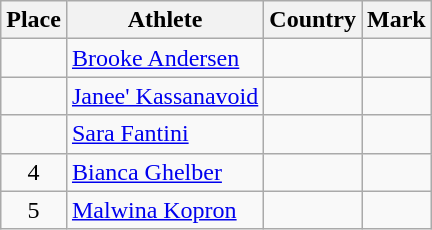<table class="wikitable">
<tr>
<th>Place</th>
<th>Athlete</th>
<th>Country</th>
<th>Mark</th>
</tr>
<tr>
<td align=center></td>
<td><a href='#'>Brooke Andersen</a></td>
<td></td>
<td></td>
</tr>
<tr>
<td align=center></td>
<td><a href='#'>Janee' Kassanavoid</a></td>
<td></td>
<td></td>
</tr>
<tr>
<td align=center></td>
<td><a href='#'>Sara Fantini</a></td>
<td></td>
<td></td>
</tr>
<tr>
<td align=center>4</td>
<td><a href='#'>Bianca Ghelber</a></td>
<td></td>
<td></td>
</tr>
<tr>
<td align=center>5</td>
<td><a href='#'>Malwina Kopron</a></td>
<td></td>
<td></td>
</tr>
</table>
